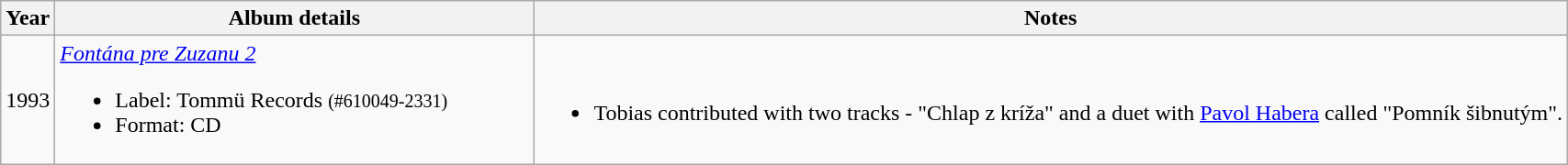<table class="wikitable" style="text-align:center;">
<tr>
<th width="1">Year</th>
<th width="340">Album details</th>
<th>Notes</th>
</tr>
<tr>
<td>1993</td>
<td align="left"><em><a href='#'>Fontána pre Zuzanu 2</a></em><br><ul><li>Label: Tommü Records <small>(#610049-2331)</small></li><li>Format: CD</li></ul></td>
<td><br><ul><li>Tobias contributed with two tracks - "Chlap z kríža" and a duet with <a href='#'>Pavol Habera</a> called "Pomník šibnutým".</li></ul></td>
</tr>
</table>
